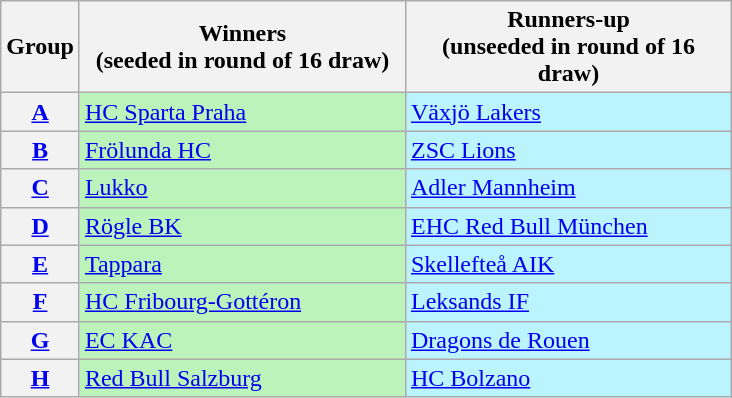<table class="wikitable">
<tr>
<th>Group</th>
<th width=210>Winners<br>(seeded in round of 16 draw)</th>
<th width=210>Runners-up<br>(unseeded in round of 16 draw)</th>
</tr>
<tr>
<th><a href='#'>A</a></th>
<td bgcolor=#BBF3BB> <a href='#'>HC Sparta Praha</a></td>
<td bgcolor=#BBF3FF> <a href='#'>Växjö Lakers</a></td>
</tr>
<tr>
<th><a href='#'>B</a></th>
<td bgcolor=#BBF3BB> <a href='#'>Frölunda HC</a></td>
<td bgcolor=#BBF3FF> <a href='#'>ZSC Lions</a></td>
</tr>
<tr>
<th><a href='#'>C</a></th>
<td bgcolor=#BBF3BB> <a href='#'>Lukko</a></td>
<td bgcolor=#BBF3FF> <a href='#'>Adler Mannheim</a></td>
</tr>
<tr>
<th><a href='#'>D</a></th>
<td bgcolor=#BBF3BB> <a href='#'>Rögle BK</a></td>
<td bgcolor=#BBF3FF> <a href='#'>EHC Red Bull München</a></td>
</tr>
<tr>
<th><a href='#'>E</a></th>
<td bgcolor=#BBF3BB> <a href='#'>Tappara</a></td>
<td bgcolor=#BBF3FF> <a href='#'>Skellefteå AIK</a></td>
</tr>
<tr>
<th><a href='#'>F</a></th>
<td bgcolor=#BBF3BB> <a href='#'>HC Fribourg-Gottéron</a></td>
<td bgcolor=#BBF3FF> <a href='#'>Leksands IF</a></td>
</tr>
<tr>
<th><a href='#'>G</a></th>
<td bgcolor=#BBF3BB> <a href='#'>EC KAC</a></td>
<td bgcolor=#BBF3FF> <a href='#'>Dragons de Rouen</a></td>
</tr>
<tr>
<th><a href='#'>H</a></th>
<td bgcolor=#BBF3BB> <a href='#'>Red Bull Salzburg</a></td>
<td bgcolor=#BBF3FF> <a href='#'>HC Bolzano</a></td>
</tr>
</table>
